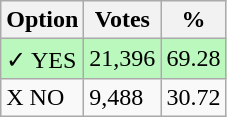<table class="wikitable">
<tr>
<th>Option</th>
<th>Votes</th>
<th>%</th>
</tr>
<tr>
<td style=background:#bbf8be>✓ YES</td>
<td style=background:#bbf8be>21,396</td>
<td style=background:#bbf8be>69.28</td>
</tr>
<tr>
<td>X NO</td>
<td>9,488</td>
<td>30.72</td>
</tr>
</table>
